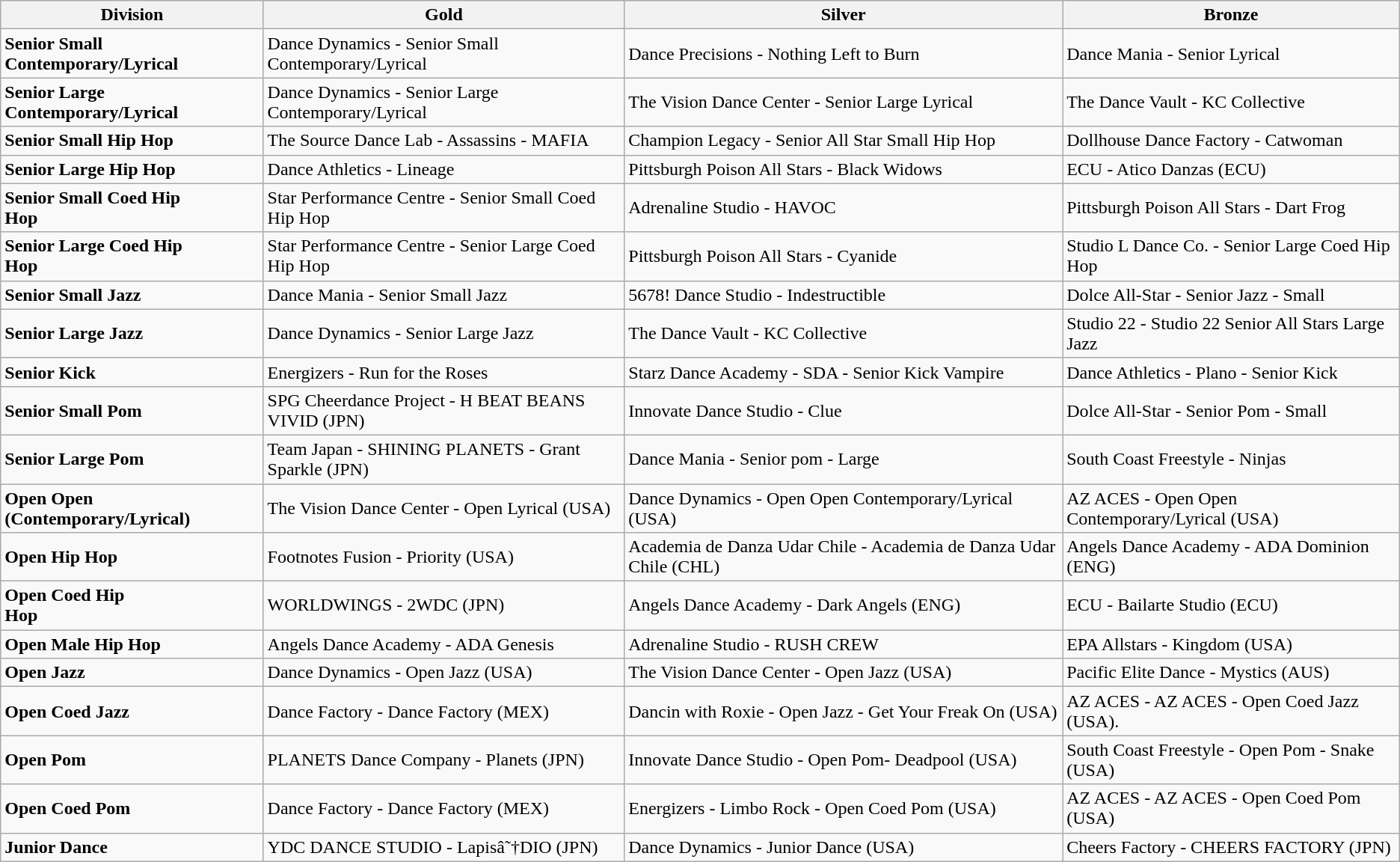<table class="wikitable">
<tr>
<th>Division</th>
<th>Gold</th>
<th>Silver</th>
<th>Bronze</th>
</tr>
<tr>
<td><strong>Senior Small</strong><br><strong>Contemporary/Lyrical</strong></td>
<td>Dance Dynamics - Senior Small Contemporary/Lyrical</td>
<td>Dance Precisions - Nothing Left to Burn</td>
<td>Dance Mania - Senior Lyrical</td>
</tr>
<tr>
<td><strong>Senior Large</strong><br><strong>Contemporary/Lyrical</strong></td>
<td>Dance Dynamics - Senior Large Contemporary/Lyrical</td>
<td>The Vision Dance Center - Senior Large Lyrical</td>
<td>The Dance Vault - KC Collective</td>
</tr>
<tr>
<td><strong>Senior Small Hip Hop</strong></td>
<td>The Source Dance Lab - Assassins - MAFIA</td>
<td>Champion Legacy - Senior All Star Small Hip Hop</td>
<td>Dollhouse Dance Factory - Catwoman</td>
</tr>
<tr>
<td><strong>Senior Large Hip Hop</strong></td>
<td>Dance Athletics - Lineage</td>
<td>Pittsburgh Poison All Stars - Black Widows</td>
<td>ECU - Atico Danzas (ECU)</td>
</tr>
<tr>
<td><strong>Senior Small Coed Hip</strong><br><strong>Hop</strong></td>
<td>Star Performance Centre - Senior Small Coed Hip Hop</td>
<td>Adrenaline Studio - HAVOC</td>
<td>Pittsburgh Poison All Stars - Dart Frog</td>
</tr>
<tr>
<td><strong>Senior Large Coed Hip</strong><br><strong>Hop</strong></td>
<td>Star Performance Centre - Senior Large Coed Hip Hop</td>
<td>Pittsburgh Poison All Stars - Cyanide</td>
<td>Studio L Dance Co. - Senior Large Coed Hip Hop</td>
</tr>
<tr>
<td><strong>Senior Small Jazz</strong></td>
<td>Dance Mania - Senior Small Jazz</td>
<td>5678! Dance Studio - Indestructible</td>
<td>Dolce All-Star - Senior Jazz - Small</td>
</tr>
<tr>
<td><strong>Senior Large Jazz</strong></td>
<td>Dance Dynamics - Senior Large Jazz</td>
<td>The Dance Vault - KC Collective</td>
<td>Studio 22 - Studio 22 Senior All Stars Large Jazz</td>
</tr>
<tr>
<td><strong>Senior Kick</strong></td>
<td>Energizers - Run for the Roses</td>
<td>Starz Dance Academy - SDA - Senior Kick Vampire</td>
<td>Dance Athletics - Plano - Senior Kick</td>
</tr>
<tr>
<td><strong>Senior Small Pom</strong></td>
<td>SPG Cheerdance Project - H BEAT BEANS VIVID (JPN)</td>
<td>Innovate Dance Studio - Clue</td>
<td>Dolce All-Star - Senior Pom - Small</td>
</tr>
<tr>
<td><strong>Senior Large Pom</strong></td>
<td>Team Japan - SHINING PLANETS - Grant Sparkle (JPN)</td>
<td>Dance Mania - Senior pom - Large</td>
<td>South Coast Freestyle - Ninjas</td>
</tr>
<tr>
<td><strong>Open Open</strong> <strong>(Contemporary/Lyrical)</strong></td>
<td>The Vision Dance Center - Open Lyrical (USA)</td>
<td>Dance Dynamics - Open Open Contemporary/Lyrical (USA)</td>
<td>AZ ACES - Open Open Contemporary/Lyrical (USA)</td>
</tr>
<tr>
<td><strong>Open Hip Hop</strong></td>
<td>Footnotes Fusion - Priority (USA)</td>
<td>Academia de Danza Udar Chile - Academia de Danza Udar Chile (CHL)</td>
<td>Angels Dance Academy - ADA Dominion (ENG)</td>
</tr>
<tr>
<td><strong>Open Coed Hip</strong><br><strong>Hop</strong></td>
<td>WORLDWINGS - 2WDC (JPN)</td>
<td>Angels Dance Academy - Dark Angels (ENG)</td>
<td>ECU - Bailarte Studio (ECU)</td>
</tr>
<tr>
<td><strong>Open Male Hip Hop</strong></td>
<td>Angels Dance Academy - ADA Genesis</td>
<td>Adrenaline Studio - RUSH CREW</td>
<td>EPA Allstars - Kingdom (USA)</td>
</tr>
<tr>
<td><strong>Open Jazz</strong></td>
<td>Dance Dynamics - Open Jazz (USA)</td>
<td>The Vision Dance Center - Open Jazz (USA)</td>
<td>Pacific Elite Dance - Mystics (AUS)</td>
</tr>
<tr>
<td><strong>Open Coed Jazz</strong></td>
<td>Dance Factory - Dance Factory (MEX)</td>
<td>Dancin with Roxie - Open Jazz - Get Your Freak On (USA)</td>
<td>AZ ACES - AZ ACES - Open Coed Jazz (USA).</td>
</tr>
<tr>
<td><strong>Open Pom</strong></td>
<td>PLANETS Dance Company - Planets (JPN)</td>
<td>Innovate Dance Studio - Open Pom- Deadpool (USA)</td>
<td>South Coast Freestyle - Open Pom - Snake (USA)</td>
</tr>
<tr>
<td><strong>Open Coed Pom</strong></td>
<td>Dance Factory - Dance Factory (MEX)</td>
<td>Energizers - Limbo Rock - Open Coed Pom (USA)</td>
<td>AZ ACES - AZ ACES - Open Coed Pom (USA)</td>
</tr>
<tr>
<td><strong>Junior Dance</strong></td>
<td>YDC DANCE STUDIO - Lapisâ˜†DIO (JPN)</td>
<td>Dance Dynamics - Junior Dance (USA)</td>
<td>Cheers Factory - CHEERS FACTORY (JPN)</td>
</tr>
</table>
